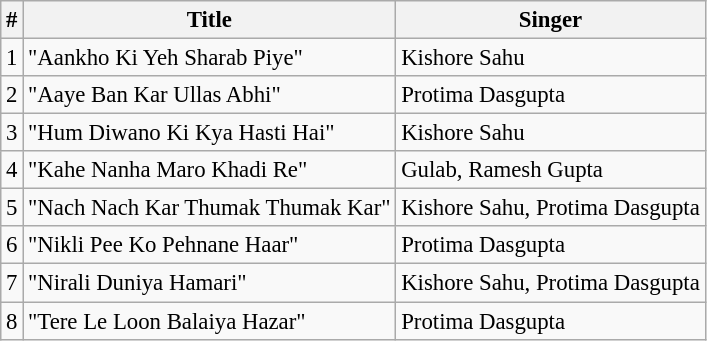<table class="wikitable" style="font-size:95%;">
<tr>
<th>#</th>
<th>Title</th>
<th>Singer</th>
</tr>
<tr>
<td>1</td>
<td>"Aankho Ki Yeh Sharab Piye"</td>
<td>Kishore Sahu</td>
</tr>
<tr>
<td>2</td>
<td>"Aaye Ban Kar Ullas Abhi"</td>
<td>Protima Dasgupta</td>
</tr>
<tr>
<td>3</td>
<td>"Hum Diwano Ki Kya Hasti Hai"</td>
<td>Kishore Sahu</td>
</tr>
<tr>
<td>4</td>
<td>"Kahe Nanha Maro Khadi Re"</td>
<td>Gulab, Ramesh Gupta</td>
</tr>
<tr>
<td>5</td>
<td>"Nach Nach Kar Thumak Thumak Kar"</td>
<td>Kishore Sahu, Protima Dasgupta</td>
</tr>
<tr>
<td>6</td>
<td>"Nikli Pee Ko Pehnane Haar"</td>
<td>Protima Dasgupta</td>
</tr>
<tr>
<td>7</td>
<td>"Nirali Duniya Hamari"</td>
<td>Kishore Sahu, Protima Dasgupta</td>
</tr>
<tr>
<td>8</td>
<td>"Tere Le Loon Balaiya Hazar"</td>
<td>Protima Dasgupta</td>
</tr>
</table>
